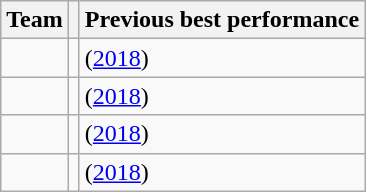<table class="wikitable sortable">
<tr>
<th>Team</th>
<th data-sort-type="number"></th>
<th>Previous best performance</th>
</tr>
<tr>
<td></td>
<td style="text-align:center"></td>
<td> (<a href='#'>2018</a>)</td>
</tr>
<tr>
<td></td>
<td style="text-align:center"></td>
<td> (<a href='#'>2018</a>)</td>
</tr>
<tr>
<td></td>
<td style="text-align:center"></td>
<td> (<a href='#'>2018</a>)</td>
</tr>
<tr>
<td></td>
<td style="text-align:center"></td>
<td> (<a href='#'>2018</a>)</td>
</tr>
</table>
